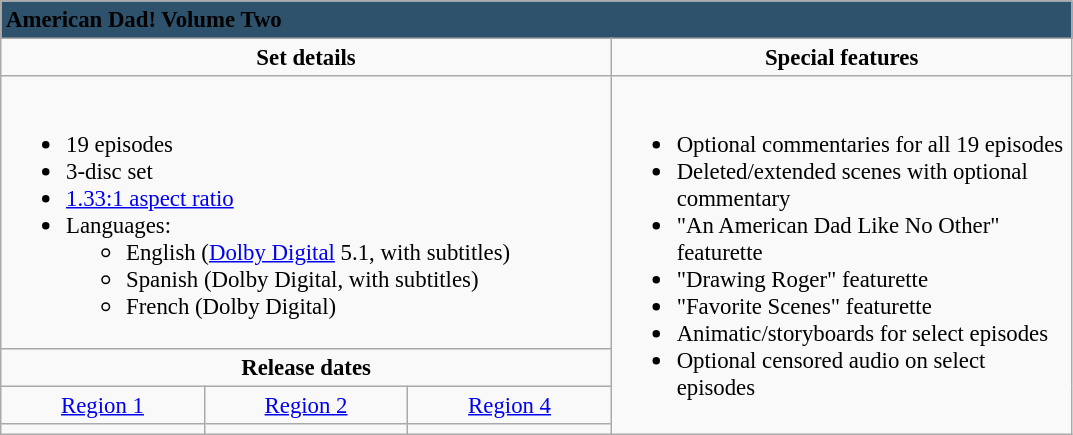<table class="wikitable" style="font-size: 95%;">
<tr>
<td colspan="5" style="background-color: #2e516c;"><strong>American Dad! Volume Two</strong></td>
</tr>
<tr valign="top">
<td align="center" width="400" colspan="3"><strong>Set details</strong></td>
<td width="300" align="center"><strong>Special features</strong></td>
</tr>
<tr valign="top">
<td colspan="3" align="left" width="400"><br><ul><li>19 episodes</li><li>3-disc set</li><li><a href='#'>1.33:1 aspect ratio</a></li><li>Languages:<ul><li>English (<a href='#'>Dolby Digital</a> 5.1, with subtitles)</li><li>Spanish (Dolby Digital, with subtitles)</li><li>French (Dolby Digital)</li></ul></li></ul></td>
<td rowspan="4" align="left" width="300"><br><ul><li>Optional commentaries for all 19 episodes</li><li>Deleted/extended scenes with optional commentary</li><li>"An American Dad Like No Other" featurette</li><li>"Drawing Roger" featurette</li><li>"Favorite Scenes" featurette</li><li>Animatic/storyboards for select episodes</li><li>Optional censored audio on select episodes</li></ul></td>
</tr>
<tr>
<td colspan="3" align="center"><strong>Release dates</strong></td>
</tr>
<tr>
<td align="center"><a href='#'>Region 1</a></td>
<td align="center"><a href='#'>Region 2</a></td>
<td align="center"><a href='#'>Region 4</a></td>
</tr>
<tr>
<td align="center"></td>
<td align="center"></td>
<td aligh="center"></td>
</tr>
</table>
